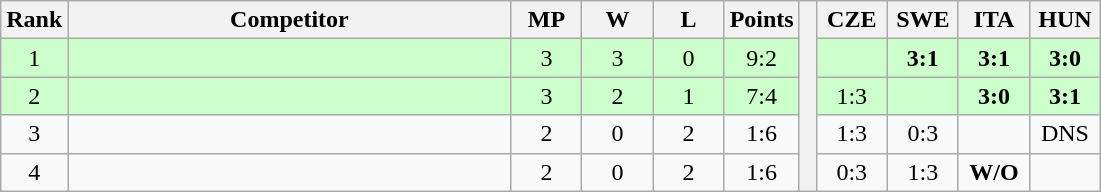<table class="wikitable" style="text-align:center">
<tr>
<th>Rank</th>
<th style="width:18em">Competitor</th>
<th style="width:2.5em">MP</th>
<th style="width:2.5em">W</th>
<th style="width:2.5em">L</th>
<th>Points</th>
<th rowspan="5"> </th>
<th style="width:2.5em">CZE</th>
<th style="width:2.5em">SWE</th>
<th style="width:2.5em">ITA</th>
<th style="width:2.5em">HUN</th>
</tr>
<tr style="background:#cfc;">
<td>1</td>
<td style="text-align:left"></td>
<td>3</td>
<td>3</td>
<td>0</td>
<td>9:2</td>
<td></td>
<td><strong>3:1</strong></td>
<td><strong>3:1</strong></td>
<td><strong>3:0</strong></td>
</tr>
<tr style="background:#cfc;">
<td>2</td>
<td style="text-align:left"></td>
<td>3</td>
<td>2</td>
<td>1</td>
<td>7:4</td>
<td>1:3</td>
<td></td>
<td><strong>3:0</strong></td>
<td><strong>3:1</strong></td>
</tr>
<tr>
<td>3</td>
<td style="text-align:left"></td>
<td>2</td>
<td>0</td>
<td>2</td>
<td>1:6</td>
<td>1:3</td>
<td>0:3</td>
<td></td>
<td>DNS</td>
</tr>
<tr>
<td>4</td>
<td style="text-align:left"></td>
<td>2</td>
<td>0</td>
<td>2</td>
<td>1:6</td>
<td>0:3</td>
<td>1:3</td>
<td><strong>W/O</strong></td>
<td></td>
</tr>
</table>
